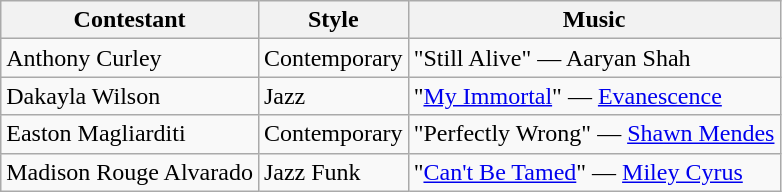<table class="wikitable">
<tr>
<th>Contestant</th>
<th>Style</th>
<th>Music</th>
</tr>
<tr>
<td>Anthony Curley</td>
<td>Contemporary</td>
<td>"Still Alive" — Aaryan Shah</td>
</tr>
<tr>
<td>Dakayla Wilson</td>
<td>Jazz</td>
<td>"<a href='#'>My Immortal</a>" — <a href='#'>Evanescence</a></td>
</tr>
<tr>
<td>Easton Magliarditi</td>
<td>Contemporary</td>
<td>"Perfectly Wrong" — <a href='#'>Shawn Mendes</a></td>
</tr>
<tr>
<td>Madison Rouge Alvarado</td>
<td>Jazz Funk</td>
<td>"<a href='#'>Can't Be Tamed</a>" — <a href='#'>Miley Cyrus</a></td>
</tr>
</table>
